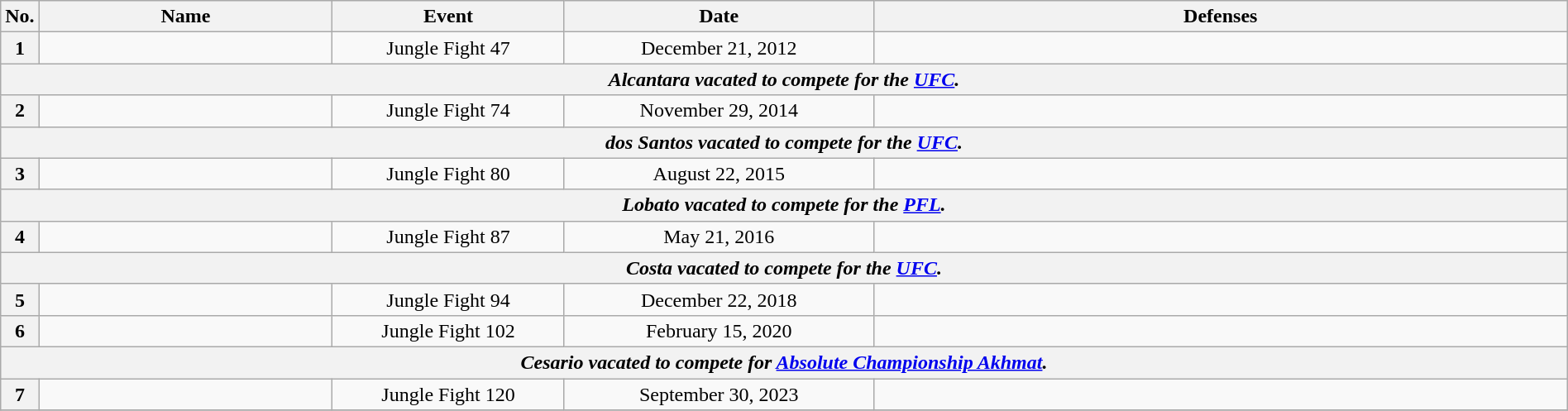<table class="wikitable" width=100%>
<tr>
<th width=1%>No.</th>
<th width=19%>Name</th>
<th width=15%>Event</th>
<th width=20%>Date</th>
<th width=45%>Defenses</th>
</tr>
<tr>
<th>1</th>
<td align=left><br></td>
<td align=center>Jungle Fight 47 <br></td>
<td align=center>December 21, 2012</td>
<td></td>
</tr>
<tr>
<th colspan=6 align=center><em>Alcantara vacated to compete for the <a href='#'>UFC</a>.</em></th>
</tr>
<tr>
<th>2</th>
<td align=left><br></td>
<td align=center>Jungle Fight 74 <br></td>
<td align=center>November 29, 2014</td>
<td></td>
</tr>
<tr>
<th colspan=6 align=center><em>dos Santos vacated to compete for the <a href='#'>UFC</a>.</em></th>
</tr>
<tr>
<th>3</th>
<td align=left><br></td>
<td align=center>Jungle Fight 80 <br></td>
<td align=center>August 22, 2015</td>
<td></td>
</tr>
<tr>
<th colspan=6 align=center><em>Lobato vacated to compete for the <a href='#'>PFL</a>.</em></th>
</tr>
<tr>
<th>4</th>
<td align=left><br></td>
<td align=center>Jungle Fight 87 <br></td>
<td align=center>May 21, 2016</td>
<td></td>
</tr>
<tr>
<th colspan=6 align=center><em>Costa vacated to compete for the <a href='#'>UFC</a>.</em></th>
</tr>
<tr>
<th>5</th>
<td align=left><br></td>
<td align=center>Jungle Fight 94 <br></td>
<td align=center>December 22, 2018</td>
<td></td>
</tr>
<tr>
<th>6</th>
<td align=left></td>
<td align=center>Jungle Fight 102 <br></td>
<td align=center>February 15, 2020</td>
<td></td>
</tr>
<tr>
<th colspan=6 align=center><em>Cesario vacated to compete for <a href='#'>Absolute Championship Akhmat</a>.</em></th>
</tr>
<tr>
<th>7</th>
<td align=left><br></td>
<td align=center>Jungle Fight 120 <br></td>
<td align=center>September 30, 2023</td>
<td></td>
</tr>
<tr>
</tr>
</table>
